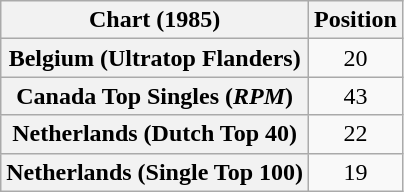<table class="wikitable sortable plainrowheaders" style="text-align:center">
<tr>
<th>Chart (1985)</th>
<th>Position</th>
</tr>
<tr>
<th scope="row">Belgium (Ultratop Flanders)</th>
<td>20</td>
</tr>
<tr>
<th scope="row">Canada Top Singles (<em>RPM</em>)</th>
<td>43</td>
</tr>
<tr>
<th scope="row">Netherlands (Dutch Top 40)</th>
<td>22</td>
</tr>
<tr>
<th scope="row">Netherlands (Single Top 100)</th>
<td>19</td>
</tr>
</table>
